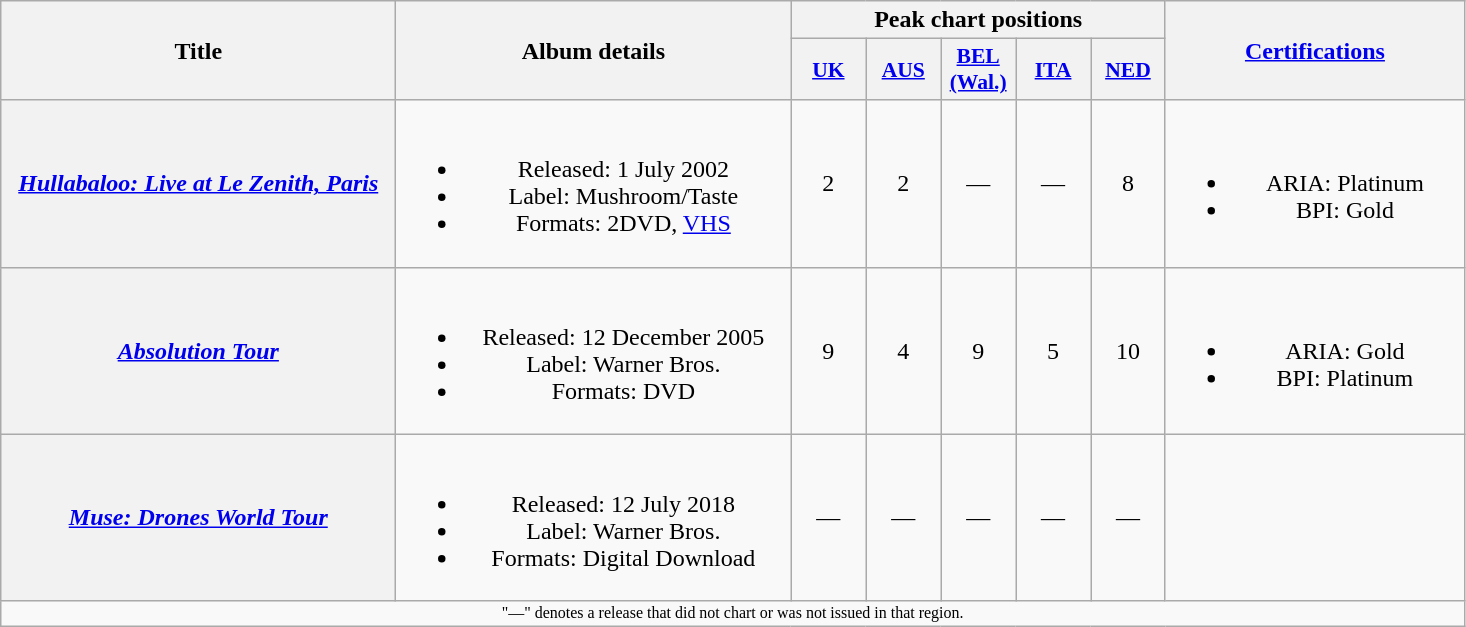<table class="wikitable plainrowheaders" style="text-align:center;">
<tr>
<th scope="col" rowspan="2" style="width:16em;">Title</th>
<th scope="col" rowspan="2" style="width:16em;">Album details</th>
<th scope="col" colspan="5">Peak chart positions</th>
<th scope="col" rowspan="2" style="width:12em;"><a href='#'>Certifications</a></th>
</tr>
<tr>
<th scope="col" style="width:3em;font-size:90%;"><a href='#'>UK</a><br></th>
<th scope="col" style="width:3em;font-size:90%;"><a href='#'>AUS</a><br></th>
<th scope="col" style="width:3em;font-size:90%;"><a href='#'>BEL<br>(Wal.)</a><br></th>
<th scope="col" style="width:3em;font-size:90%;"><a href='#'>ITA</a><br></th>
<th scope="col" style="width:3em;font-size:90%;"><a href='#'>NED</a><br></th>
</tr>
<tr>
<th scope="row"><em><a href='#'>Hullabaloo: Live at Le Zenith, Paris</a></em></th>
<td><br><ul><li>Released: 1 July 2002</li><li>Label: Mushroom/Taste</li><li>Formats: 2DVD, <a href='#'>VHS</a></li></ul></td>
<td>2</td>
<td>2</td>
<td>—</td>
<td>—</td>
<td>8</td>
<td><br><ul><li>ARIA: Platinum</li><li>BPI: Gold</li></ul></td>
</tr>
<tr>
<th scope="row"><em><a href='#'>Absolution Tour</a></em></th>
<td><br><ul><li>Released: 12 December 2005</li><li>Label: Warner Bros.</li><li>Formats: DVD</li></ul></td>
<td>9</td>
<td>4</td>
<td>9</td>
<td>5</td>
<td>10</td>
<td><br><ul><li>ARIA: Gold</li><li>BPI: Platinum</li></ul></td>
</tr>
<tr>
<th scope="row"><em><a href='#'>Muse: Drones World Tour</a></em></th>
<td><br><ul><li>Released: 12 July 2018</li><li>Label: Warner Bros.</li><li>Formats: Digital Download</li></ul></td>
<td>—</td>
<td>—</td>
<td>—</td>
<td>—</td>
<td>—</td>
<td></td>
</tr>
<tr>
<td align="center" colspan="8" style="font-size: 8pt">"—" denotes a release that did not chart or was not issued in that region.</td>
</tr>
</table>
